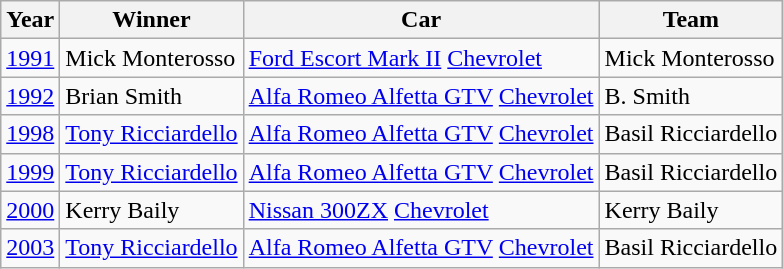<table class="wikitable">
<tr style="font-weight:bold">
<th>Year</th>
<th>Winner</th>
<th>Car</th>
<th>Team</th>
</tr>
<tr>
<td><a href='#'>1991</a></td>
<td> Mick Monterosso</td>
<td><a href='#'>Ford Escort Mark II</a> <a href='#'>Chevrolet</a></td>
<td>Mick Monterosso</td>
</tr>
<tr>
<td><a href='#'>1992</a></td>
<td> Brian Smith</td>
<td><a href='#'>Alfa Romeo Alfetta GTV</a> <a href='#'>Chevrolet</a></td>
<td>B. Smith</td>
</tr>
<tr>
<td><a href='#'>1998</a></td>
<td> <a href='#'>Tony Ricciardello</a></td>
<td><a href='#'>Alfa Romeo Alfetta GTV</a> <a href='#'>Chevrolet</a></td>
<td>Basil Ricciardello</td>
</tr>
<tr>
<td><a href='#'>1999</a></td>
<td> <a href='#'>Tony Ricciardello</a></td>
<td><a href='#'>Alfa Romeo Alfetta GTV</a> <a href='#'>Chevrolet</a></td>
<td>Basil Ricciardello</td>
</tr>
<tr>
<td><a href='#'>2000</a></td>
<td> Kerry Baily</td>
<td><a href='#'>Nissan 300ZX</a> <a href='#'>Chevrolet</a></td>
<td>Kerry Baily</td>
</tr>
<tr>
<td><a href='#'>2003</a></td>
<td> <a href='#'>Tony Ricciardello</a></td>
<td><a href='#'>Alfa Romeo Alfetta GTV</a> <a href='#'>Chevrolet</a></td>
<td>Basil Ricciardello</td>
</tr>
</table>
